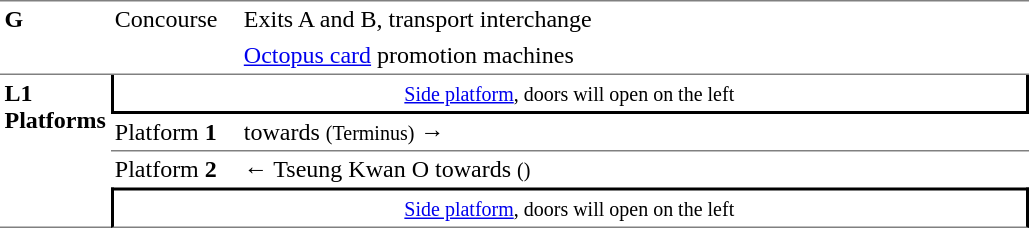<table border=0 cellspacing=0 cellpadding=3>
<tr>
<td style="border-top:solid 1px gray;border-bottom:solid 1px gray;width:50px;vertical-align:top;" rowspan=2><strong>G</strong></td>
<td style="border-top:solid 1px gray;border-bottom:solid 1px gray;width:80px;vertical-align:top;" rowspan=2>Concourse</td>
<td style="border-top:solid 1px gray;width:520px;vertical-align:top;">Exits A and B, transport interchange</td>
</tr>
<tr>
<td style="border-bottom:solid 1px gray;"><a href='#'>Octopus card</a> promotion machines</td>
</tr>
<tr>
<td style="border-bottom:solid 1px gray;vertical-align:top;" rowspan=4><strong>L1<br>Platforms</strong></td>
<td style="border-right:solid 2px black;border-left:solid 2px black;border-bottom:solid 2px black;text-align:center;" colspan=2><small><a href='#'>Side platform</a>, doors will open on the left</small></td>
</tr>
<tr>
<td style="border-bottom:solid 1px gray;">Platform <span><strong>1</strong></span></td>
<td style="border-bottom:solid 1px gray;">  towards  <small>(Terminus)</small> →</td>
</tr>
<tr>
<td>Platform <span><strong>2</strong></span></td>
<td>←  Tseung Kwan O towards  <small>()</small></td>
</tr>
<tr>
<td style="border-top:solid 2px black;border-right:solid 2px black;border-left:solid 2px black;border-bottom:solid 1px gray;text-align:center;" colspan=2><small><a href='#'>Side platform</a>, doors will open on the left</small></td>
</tr>
</table>
